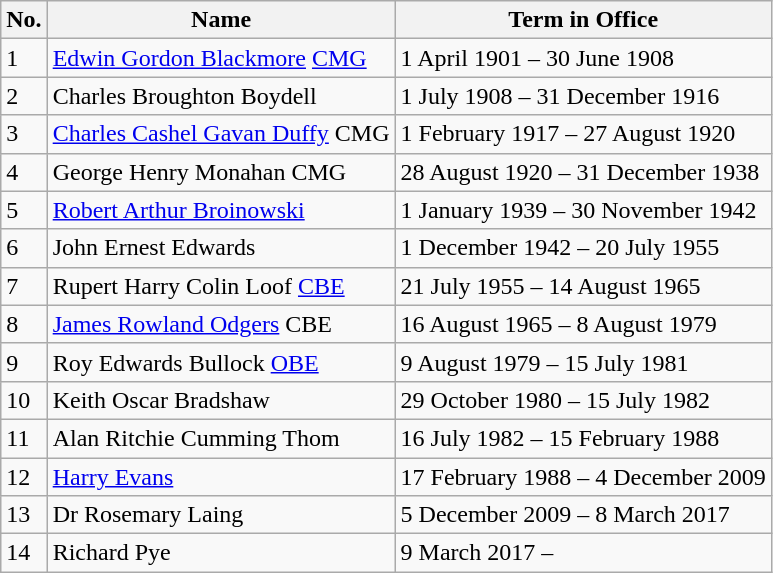<table class="wikitable">
<tr>
<th>No.</th>
<th>Name</th>
<th>Term in Office</th>
</tr>
<tr>
<td>1</td>
<td><a href='#'>Edwin Gordon Blackmore</a> <a href='#'>CMG</a></td>
<td>1 April 1901 – 30 June 1908</td>
</tr>
<tr>
<td>2</td>
<td>Charles Broughton Boydell</td>
<td>1 July 1908 – 31 December 1916</td>
</tr>
<tr>
<td>3</td>
<td><a href='#'>Charles Cashel Gavan Duffy</a> CMG</td>
<td>1 February 1917 – 27 August 1920</td>
</tr>
<tr>
<td>4</td>
<td>George Henry Monahan CMG</td>
<td>28 August 1920 – 31 December 1938</td>
</tr>
<tr>
<td>5</td>
<td><a href='#'>Robert Arthur Broinowski</a></td>
<td>1 January 1939 – 30 November 1942</td>
</tr>
<tr>
<td>6</td>
<td>John Ernest Edwards</td>
<td>1 December 1942 – 20 July 1955</td>
</tr>
<tr>
<td>7</td>
<td>Rupert Harry Colin Loof <a href='#'>CBE</a></td>
<td>21 July 1955 – 14 August 1965</td>
</tr>
<tr>
<td>8</td>
<td><a href='#'>James Rowland Odgers</a> CBE</td>
<td>16 August 1965 – 8 August 1979</td>
</tr>
<tr>
<td>9</td>
<td>Roy Edwards Bullock <a href='#'>OBE</a></td>
<td>9 August 1979 – 15 July 1981</td>
</tr>
<tr>
<td>10</td>
<td>Keith Oscar Bradshaw</td>
<td>29 October 1980 – 15 July 1982</td>
</tr>
<tr>
<td>11</td>
<td>Alan Ritchie Cumming Thom</td>
<td>16 July 1982 – 15 February 1988</td>
</tr>
<tr>
<td>12</td>
<td><a href='#'>Harry Evans</a></td>
<td>17 February 1988 – 4 December 2009</td>
</tr>
<tr>
<td>13</td>
<td>Dr Rosemary Laing</td>
<td>5 December 2009 – 8 March 2017</td>
</tr>
<tr>
<td>14</td>
<td>Richard Pye</td>
<td>9 March 2017 –</td>
</tr>
</table>
